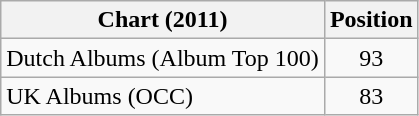<table class="wikitable sortable">
<tr>
<th>Chart (2011)</th>
<th>Position</th>
</tr>
<tr>
<td>Dutch Albums (Album Top 100)</td>
<td style="text-align:center;">93</td>
</tr>
<tr>
<td>UK Albums (OCC)</td>
<td style="text-align:center;">83</td>
</tr>
</table>
